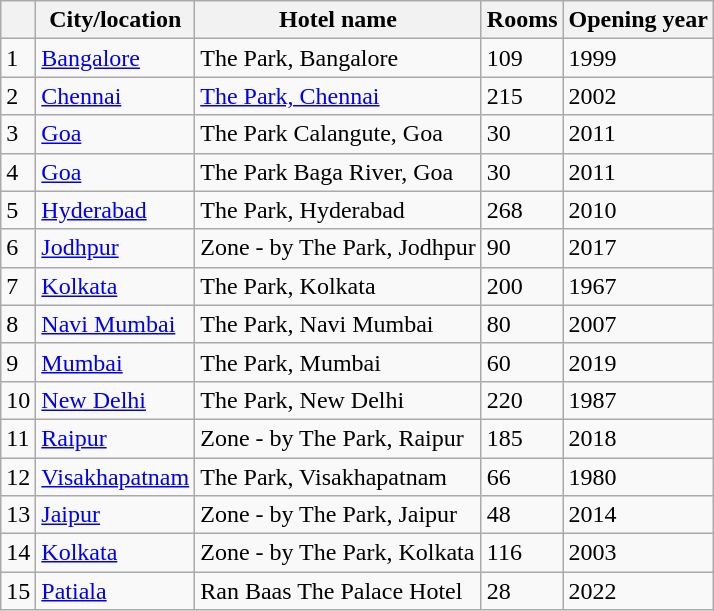<table class="wikitable sortable">
<tr>
<th></th>
<th>City/location</th>
<th>Hotel name</th>
<th>Rooms</th>
<th>Opening year</th>
</tr>
<tr>
<td>1</td>
<td><a href='#'>Bangalore</a></td>
<td>The Park, Bangalore</td>
<td>109</td>
<td>1999</td>
</tr>
<tr>
<td>2</td>
<td><a href='#'>Chennai</a></td>
<td><a href='#'>The Park, Chennai</a></td>
<td>215</td>
<td>2002</td>
</tr>
<tr>
<td>3</td>
<td><a href='#'>Goa</a></td>
<td>The Park Calangute, Goa</td>
<td>30</td>
<td>2011</td>
</tr>
<tr>
<td>4</td>
<td><a href='#'>Goa</a></td>
<td>The Park Baga River, Goa</td>
<td>30</td>
<td>2011</td>
</tr>
<tr>
<td>5</td>
<td><a href='#'>Hyderabad</a></td>
<td>The Park, Hyderabad</td>
<td>268</td>
<td>2010</td>
</tr>
<tr>
<td>6</td>
<td><a href='#'>Jodhpur</a></td>
<td>Zone - by The Park, Jodhpur</td>
<td>90</td>
<td>2017</td>
</tr>
<tr>
<td>7</td>
<td><a href='#'>Kolkata</a></td>
<td>The Park, Kolkata</td>
<td>200</td>
<td>1967</td>
</tr>
<tr>
<td>8</td>
<td><a href='#'>Navi Mumbai</a></td>
<td>The Park, Navi Mumbai</td>
<td>80</td>
<td>2007</td>
</tr>
<tr>
<td>9</td>
<td><a href='#'>Mumbai</a></td>
<td>The Park, Mumbai</td>
<td>60</td>
<td>2019</td>
</tr>
<tr>
<td>10</td>
<td><a href='#'>New Delhi</a></td>
<td>The Park, New Delhi</td>
<td>220</td>
<td>1987</td>
</tr>
<tr>
<td>11</td>
<td><a href='#'>Raipur</a></td>
<td>Zone - by The Park, Raipur</td>
<td>185</td>
<td>2018</td>
</tr>
<tr>
<td>12</td>
<td><a href='#'>Visakhapatnam</a></td>
<td>The Park, Visakhapatnam</td>
<td>66</td>
<td>1980</td>
</tr>
<tr>
<td>13</td>
<td><a href='#'>Jaipur</a></td>
<td>Zone - by The Park, Jaipur</td>
<td>48</td>
<td>2014</td>
</tr>
<tr>
<td>14</td>
<td><a href='#'>Kolkata</a></td>
<td>Zone - by The Park, Kolkata</td>
<td>116</td>
<td>2003</td>
</tr>
<tr>
<td>15</td>
<td><a href='#'>Patiala</a></td>
<td>Ran Baas The Palace Hotel</td>
<td>28</td>
<td>2022</td>
</tr>
</table>
